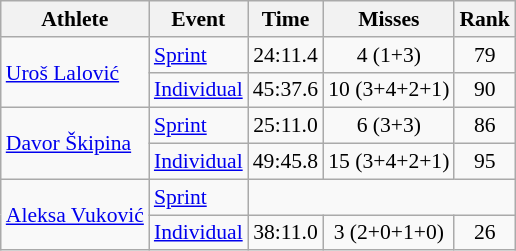<table class="wikitable" style="font-size:90%">
<tr>
<th>Athlete</th>
<th>Event</th>
<th>Time</th>
<th>Misses</th>
<th>Rank</th>
</tr>
<tr align=center>
<td align=left rowspan=2><a href='#'>Uroš Lalović</a></td>
<td align=left><a href='#'>Sprint</a></td>
<td>24:11.4</td>
<td>4 (1+3)</td>
<td>79</td>
</tr>
<tr align=center>
<td align=left><a href='#'>Individual</a></td>
<td>45:37.6</td>
<td>10 (3+4+2+1)</td>
<td>90</td>
</tr>
<tr align=center>
<td align=left rowspan=2><a href='#'>Davor Škipina</a></td>
<td align=left><a href='#'>Sprint</a></td>
<td>25:11.0</td>
<td>6 (3+3)</td>
<td>86</td>
</tr>
<tr align=center>
<td align=left><a href='#'>Individual</a></td>
<td>49:45.8</td>
<td>15 (3+4+2+1)</td>
<td>95</td>
</tr>
<tr align=center>
<td align=left rowspan=2><a href='#'>Aleksa Vuković</a></td>
<td align=left><a href='#'>Sprint</a></td>
<td colspan=3></td>
</tr>
<tr align=center>
<td align=left><a href='#'>Individual</a></td>
<td>38:11.0</td>
<td>3 (2+0+1+0)</td>
<td>26</td>
</tr>
</table>
